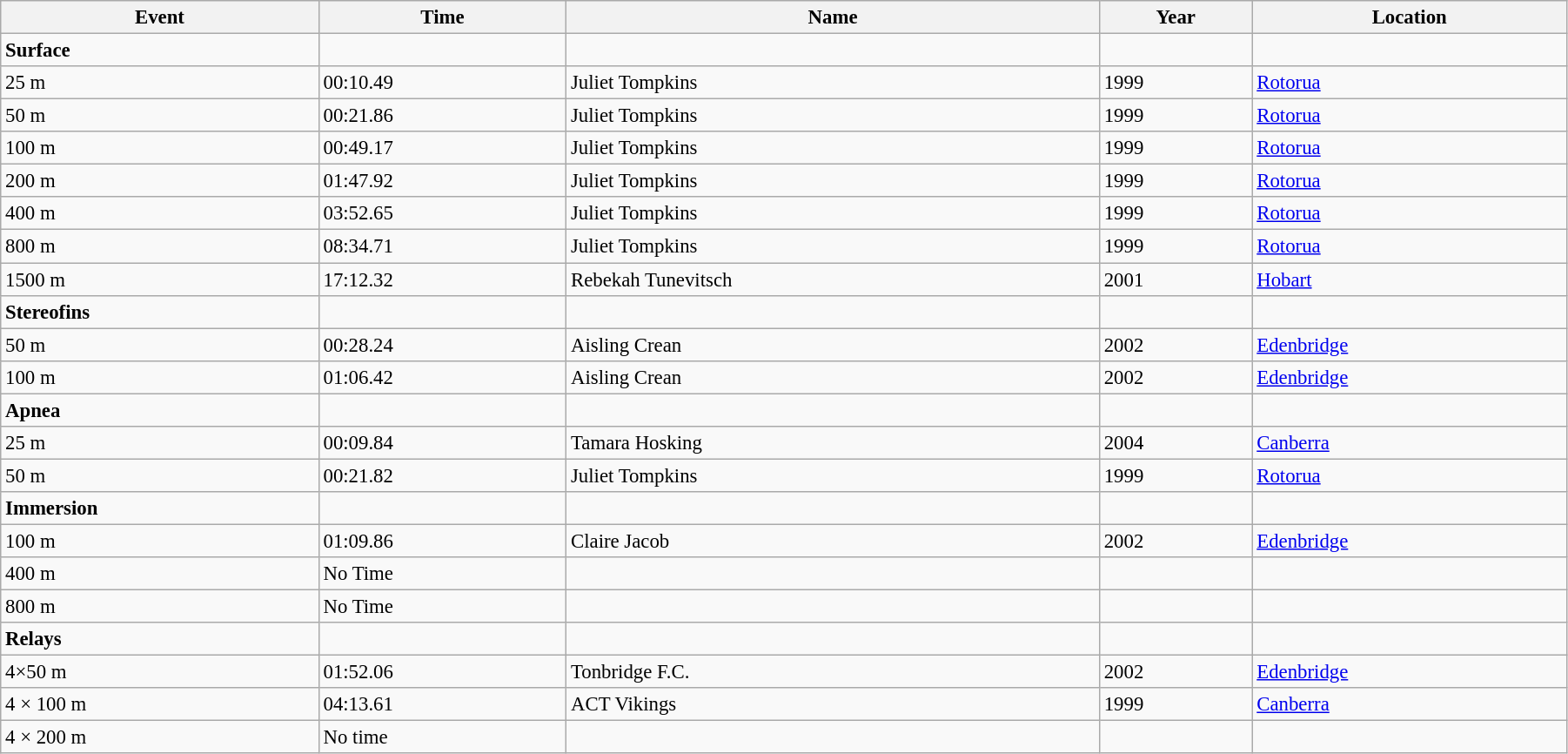<table class="wikitable" style="width: 95%; font-size: 95%;">
<tr>
<th>Event</th>
<th>Time</th>
<th>Name</th>
<th>Year</th>
<th>Location</th>
</tr>
<tr>
<td><strong>Surface</strong></td>
<td></td>
<td></td>
<td></td>
</tr>
<tr>
<td>25 m</td>
<td>00:10.49</td>
<td> Juliet Tompkins</td>
<td>1999</td>
<td> <a href='#'>Rotorua</a></td>
</tr>
<tr>
<td>50 m</td>
<td>00:21.86</td>
<td> Juliet Tompkins</td>
<td>1999</td>
<td> <a href='#'>Rotorua</a></td>
</tr>
<tr>
<td>100 m</td>
<td>00:49.17</td>
<td> Juliet Tompkins</td>
<td>1999</td>
<td> <a href='#'>Rotorua</a></td>
</tr>
<tr>
<td>200 m</td>
<td>01:47.92</td>
<td> Juliet Tompkins</td>
<td>1999</td>
<td> <a href='#'>Rotorua</a></td>
</tr>
<tr>
<td>400 m</td>
<td>03:52.65</td>
<td> Juliet Tompkins</td>
<td>1999</td>
<td> <a href='#'>Rotorua</a></td>
</tr>
<tr>
<td>800 m</td>
<td>08:34.71</td>
<td> Juliet Tompkins</td>
<td>1999</td>
<td> <a href='#'>Rotorua</a></td>
</tr>
<tr>
<td>1500 m</td>
<td>17:12.32</td>
<td> Rebekah Tunevitsch</td>
<td>2001</td>
<td> <a href='#'>Hobart</a></td>
</tr>
<tr>
<td><strong>Stereofins</strong></td>
<td></td>
<td></td>
<td></td>
<td></td>
</tr>
<tr>
<td>50 m</td>
<td>00:28.24</td>
<td> Aisling Crean</td>
<td>2002</td>
<td> <a href='#'>Edenbridge</a></td>
</tr>
<tr>
<td>100 m</td>
<td>01:06.42</td>
<td> Aisling Crean</td>
<td>2002</td>
<td> <a href='#'>Edenbridge</a></td>
</tr>
<tr>
<td><strong>Apnea</strong></td>
<td></td>
<td></td>
<td></td>
<td></td>
</tr>
<tr>
<td>25 m</td>
<td>00:09.84</td>
<td> Tamara Hosking</td>
<td>2004</td>
<td> <a href='#'>Canberra</a></td>
</tr>
<tr>
<td>50 m</td>
<td>00:21.82</td>
<td> Juliet Tompkins</td>
<td>1999</td>
<td> <a href='#'>Rotorua</a></td>
</tr>
<tr>
<td><strong>Immersion</strong></td>
<td></td>
<td></td>
<td></td>
<td></td>
</tr>
<tr>
<td>100 m</td>
<td>01:09.86</td>
<td> Claire Jacob</td>
<td>2002</td>
<td> <a href='#'>Edenbridge</a></td>
</tr>
<tr>
<td>400 m</td>
<td>No Time</td>
<td></td>
<td></td>
<td></td>
</tr>
<tr>
<td>800 m</td>
<td>No Time</td>
<td></td>
<td></td>
<td></td>
</tr>
<tr>
<td><strong>Relays</strong></td>
<td></td>
<td></td>
<td></td>
<td></td>
</tr>
<tr>
<td>4×50 m</td>
<td>01:52.06</td>
<td> Tonbridge F.C.</td>
<td>2002</td>
<td> <a href='#'>Edenbridge</a></td>
</tr>
<tr>
<td>4 × 100 m</td>
<td>04:13.61</td>
<td> ACT Vikings</td>
<td>1999</td>
<td> <a href='#'>Canberra</a></td>
</tr>
<tr>
<td>4 × 200 m</td>
<td>No time</td>
<td></td>
<td></td>
<td></td>
</tr>
</table>
